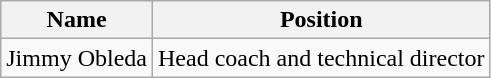<table class="wikitable">
<tr>
<th>Name</th>
<th>Position</th>
</tr>
<tr>
<td> Jimmy Obleda</td>
<td>Head coach and technical director</td>
</tr>
</table>
